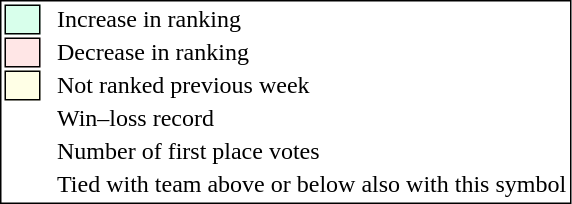<table style="border:1px solid black;">
<tr>
<td style="background:#D8FFEB; width:20px; border:1px solid black;"></td>
<td> </td>
<td>Increase in ranking</td>
</tr>
<tr>
<td style="background:#FFE6E6; width:20px; border:1px solid black;"></td>
<td> </td>
<td>Decrease in ranking</td>
</tr>
<tr>
<td style="background:#FFFFE6; width:20px; border:1px solid black;"></td>
<td> </td>
<td>Not ranked previous week</td>
</tr>
<tr>
<td></td>
<td> </td>
<td>Win–loss record</td>
</tr>
<tr>
<td></td>
<td> </td>
<td>Number of first place votes</td>
</tr>
<tr>
<td></td>
<td></td>
<td>Tied with team above or below also with this symbol</td>
</tr>
</table>
